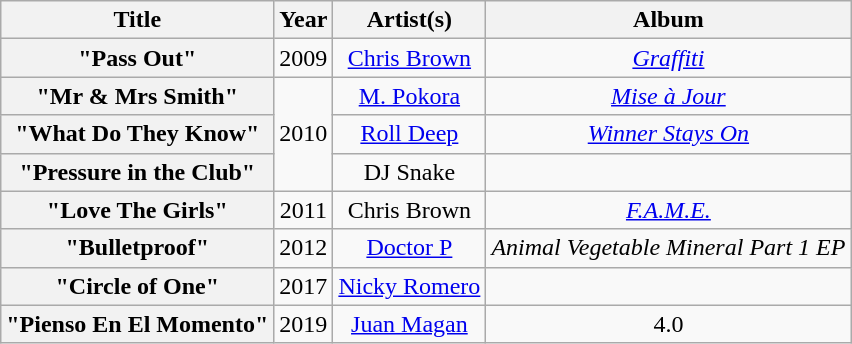<table class="wikitable plainrowheaders" style="text-align:center;">
<tr>
<th scope="col">Title</th>
<th scope="col">Year</th>
<th scope="col">Artist(s)</th>
<th scope="col">Album</th>
</tr>
<tr>
<th scope="row">"Pass Out"</th>
<td>2009</td>
<td><a href='#'>Chris Brown</a></td>
<td><em><a href='#'>Graffiti</a></em></td>
</tr>
<tr>
<th scope="row">"Mr & Mrs Smith"</th>
<td rowspan="3">2010</td>
<td><a href='#'>M. Pokora</a></td>
<td><em><a href='#'>Mise à Jour</a></em></td>
</tr>
<tr>
<th scope="row">"What Do They Know"</th>
<td><a href='#'>Roll Deep</a></td>
<td><em><a href='#'>Winner Stays On</a></em></td>
</tr>
<tr>
<th scope="row">"Pressure in the Club"</th>
<td>DJ Snake</td>
<td></td>
</tr>
<tr>
<th scope="row">"Love The Girls"</th>
<td rowspan="1">2011</td>
<td>Chris Brown</td>
<td><em><a href='#'>F.A.M.E.</a></em></td>
</tr>
<tr>
<th scope="row">"Bulletproof"</th>
<td>2012</td>
<td><a href='#'>Doctor P</a></td>
<td><em>Animal Vegetable Mineral Part 1 EP</em></td>
</tr>
<tr>
<th scope="row">"Circle of One"</th>
<td>2017</td>
<td><a href='#'>Nicky Romero</a></td>
<td></td>
</tr>
<tr>
<th scope="row">"Pienso En El Momento"</th>
<td>2019</td>
<td><a href='#'>Juan Magan</a></td>
<td>4.0</td>
</tr>
</table>
